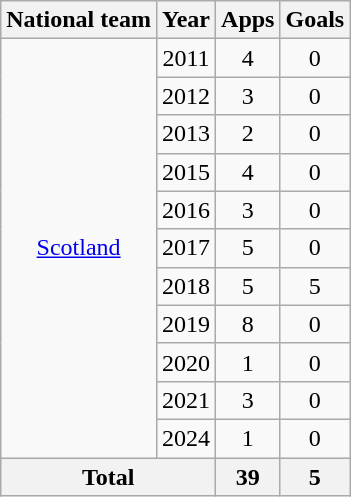<table class=wikitable style="text-align:center">
<tr>
<th>National team</th>
<th>Year</th>
<th>Apps</th>
<th>Goals</th>
</tr>
<tr>
<td rowspan="11"><a href='#'>Scotland</a></td>
<td>2011</td>
<td>4</td>
<td>0</td>
</tr>
<tr>
<td>2012</td>
<td>3</td>
<td>0</td>
</tr>
<tr>
<td>2013</td>
<td>2</td>
<td>0</td>
</tr>
<tr>
<td>2015</td>
<td>4</td>
<td>0</td>
</tr>
<tr>
<td>2016</td>
<td>3</td>
<td>0</td>
</tr>
<tr>
<td>2017</td>
<td>5</td>
<td>0</td>
</tr>
<tr>
<td>2018</td>
<td>5</td>
<td>5</td>
</tr>
<tr>
<td>2019</td>
<td>8</td>
<td>0</td>
</tr>
<tr>
<td>2020</td>
<td>1</td>
<td>0</td>
</tr>
<tr>
<td>2021</td>
<td>3</td>
<td>0</td>
</tr>
<tr>
<td>2024</td>
<td>1</td>
<td>0</td>
</tr>
<tr>
<th colspan="2">Total</th>
<th>39</th>
<th>5</th>
</tr>
</table>
